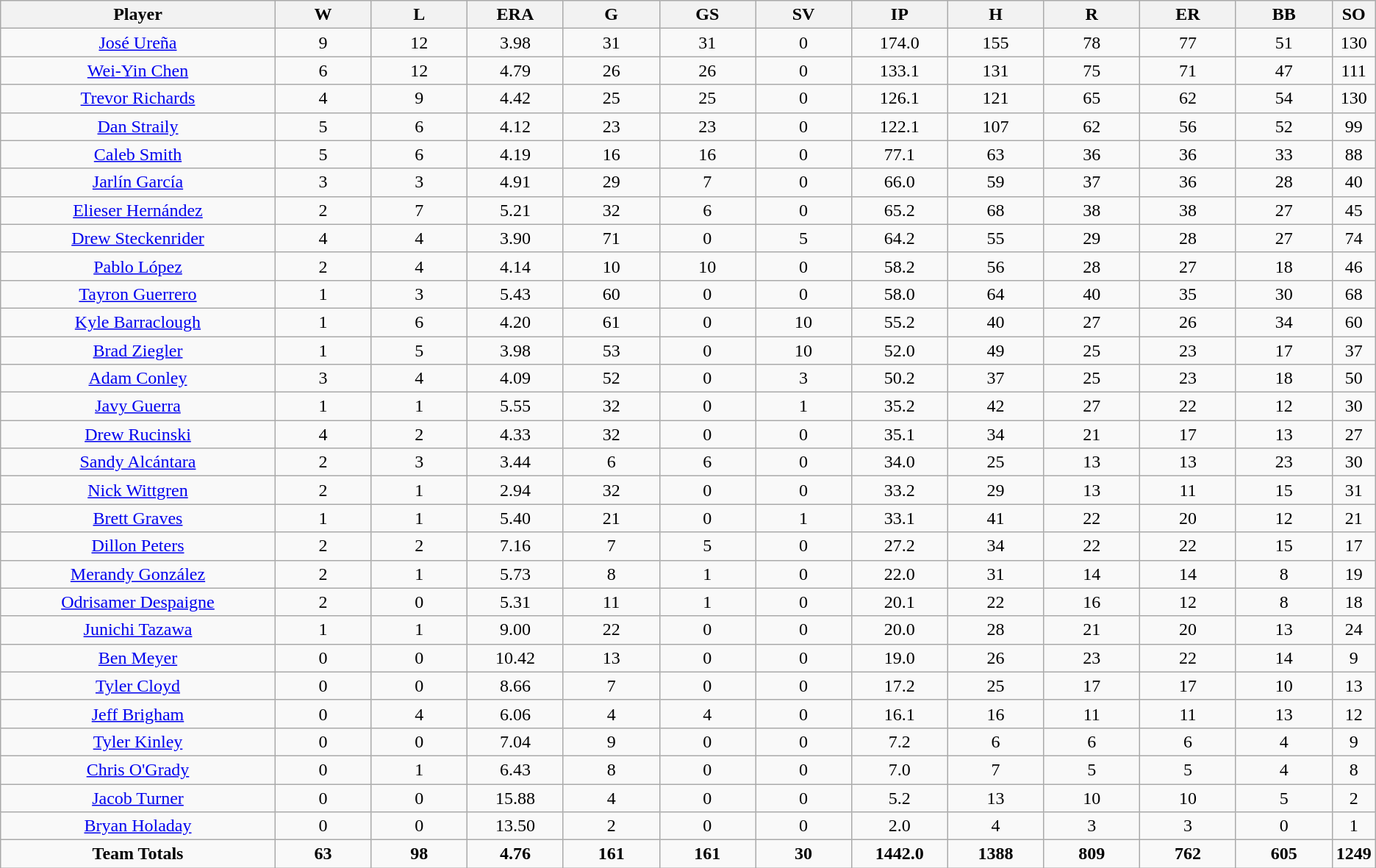<table class=wikitable style="text-align:center">
<tr>
<th bgcolor=#DDDDFF; width="20%">Player</th>
<th bgcolor=#DDDDFF; width="7%">W</th>
<th bgcolor=#DDDDFF; width="7%">L</th>
<th bgcolor=#DDDDFF; width="7%">ERA</th>
<th bgcolor=#DDDDFF; width="7%">G</th>
<th bgcolor=#DDDDFF; width="7%">GS</th>
<th bgcolor=#DDDDFF; width="7%">SV</th>
<th bgcolor=#DDDDFF; width="7%">IP</th>
<th bgcolor=#DDDDFF; width="7%">H</th>
<th bgcolor=#DDDDFF; width="7%">R</th>
<th bgcolor=#DDDDFF; width="7%">ER</th>
<th bgcolor=#DDDDFF; width="7%">BB</th>
<th bgcolor=#DDDDFF; width="7%">SO</th>
</tr>
<tr>
<td><a href='#'>José Ureña</a></td>
<td>9</td>
<td>12</td>
<td>3.98</td>
<td>31</td>
<td>31</td>
<td>0</td>
<td>174.0</td>
<td>155</td>
<td>78</td>
<td>77</td>
<td>51</td>
<td>130</td>
</tr>
<tr>
<td><a href='#'>Wei-Yin Chen</a></td>
<td>6</td>
<td>12</td>
<td>4.79</td>
<td>26</td>
<td>26</td>
<td>0</td>
<td>133.1</td>
<td>131</td>
<td>75</td>
<td>71</td>
<td>47</td>
<td>111</td>
</tr>
<tr>
<td><a href='#'>Trevor Richards</a></td>
<td>4</td>
<td>9</td>
<td>4.42</td>
<td>25</td>
<td>25</td>
<td>0</td>
<td>126.1</td>
<td>121</td>
<td>65</td>
<td>62</td>
<td>54</td>
<td>130</td>
</tr>
<tr>
<td><a href='#'>Dan Straily</a></td>
<td>5</td>
<td>6</td>
<td>4.12</td>
<td>23</td>
<td>23</td>
<td>0</td>
<td>122.1</td>
<td>107</td>
<td>62</td>
<td>56</td>
<td>52</td>
<td>99</td>
</tr>
<tr>
<td><a href='#'>Caleb Smith</a></td>
<td>5</td>
<td>6</td>
<td>4.19</td>
<td>16</td>
<td>16</td>
<td>0</td>
<td>77.1</td>
<td>63</td>
<td>36</td>
<td>36</td>
<td>33</td>
<td>88</td>
</tr>
<tr>
<td><a href='#'>Jarlín García</a></td>
<td>3</td>
<td>3</td>
<td>4.91</td>
<td>29</td>
<td>7</td>
<td>0</td>
<td>66.0</td>
<td>59</td>
<td>37</td>
<td>36</td>
<td>28</td>
<td>40</td>
</tr>
<tr>
<td><a href='#'>Elieser Hernández</a></td>
<td>2</td>
<td>7</td>
<td>5.21</td>
<td>32</td>
<td>6</td>
<td>0</td>
<td>65.2</td>
<td>68</td>
<td>38</td>
<td>38</td>
<td>27</td>
<td>45</td>
</tr>
<tr>
<td><a href='#'>Drew Steckenrider</a></td>
<td>4</td>
<td>4</td>
<td>3.90</td>
<td>71</td>
<td>0</td>
<td>5</td>
<td>64.2</td>
<td>55</td>
<td>29</td>
<td>28</td>
<td>27</td>
<td>74</td>
</tr>
<tr>
<td><a href='#'>Pablo López</a></td>
<td>2</td>
<td>4</td>
<td>4.14</td>
<td>10</td>
<td>10</td>
<td>0</td>
<td>58.2</td>
<td>56</td>
<td>28</td>
<td>27</td>
<td>18</td>
<td>46</td>
</tr>
<tr>
<td><a href='#'>Tayron Guerrero</a></td>
<td>1</td>
<td>3</td>
<td>5.43</td>
<td>60</td>
<td>0</td>
<td>0</td>
<td>58.0</td>
<td>64</td>
<td>40</td>
<td>35</td>
<td>30</td>
<td>68</td>
</tr>
<tr>
<td><a href='#'>Kyle Barraclough</a></td>
<td>1</td>
<td>6</td>
<td>4.20</td>
<td>61</td>
<td>0</td>
<td>10</td>
<td>55.2</td>
<td>40</td>
<td>27</td>
<td>26</td>
<td>34</td>
<td>60</td>
</tr>
<tr>
<td><a href='#'>Brad Ziegler</a></td>
<td>1</td>
<td>5</td>
<td>3.98</td>
<td>53</td>
<td>0</td>
<td>10</td>
<td>52.0</td>
<td>49</td>
<td>25</td>
<td>23</td>
<td>17</td>
<td>37</td>
</tr>
<tr>
<td><a href='#'>Adam Conley</a></td>
<td>3</td>
<td>4</td>
<td>4.09</td>
<td>52</td>
<td>0</td>
<td>3</td>
<td>50.2</td>
<td>37</td>
<td>25</td>
<td>23</td>
<td>18</td>
<td>50</td>
</tr>
<tr>
<td><a href='#'>Javy Guerra</a></td>
<td>1</td>
<td>1</td>
<td>5.55</td>
<td>32</td>
<td>0</td>
<td>1</td>
<td>35.2</td>
<td>42</td>
<td>27</td>
<td>22</td>
<td>12</td>
<td>30</td>
</tr>
<tr>
<td><a href='#'>Drew Rucinski</a></td>
<td>4</td>
<td>2</td>
<td>4.33</td>
<td>32</td>
<td>0</td>
<td>0</td>
<td>35.1</td>
<td>34</td>
<td>21</td>
<td>17</td>
<td>13</td>
<td>27</td>
</tr>
<tr>
<td><a href='#'>Sandy Alcántara</a></td>
<td>2</td>
<td>3</td>
<td>3.44</td>
<td>6</td>
<td>6</td>
<td>0</td>
<td>34.0</td>
<td>25</td>
<td>13</td>
<td>13</td>
<td>23</td>
<td>30</td>
</tr>
<tr>
<td><a href='#'>Nick Wittgren</a></td>
<td>2</td>
<td>1</td>
<td>2.94</td>
<td>32</td>
<td>0</td>
<td>0</td>
<td>33.2</td>
<td>29</td>
<td>13</td>
<td>11</td>
<td>15</td>
<td>31</td>
</tr>
<tr>
<td><a href='#'>Brett Graves</a></td>
<td>1</td>
<td>1</td>
<td>5.40</td>
<td>21</td>
<td>0</td>
<td>1</td>
<td>33.1</td>
<td>41</td>
<td>22</td>
<td>20</td>
<td>12</td>
<td>21</td>
</tr>
<tr>
<td><a href='#'>Dillon Peters</a></td>
<td>2</td>
<td>2</td>
<td>7.16</td>
<td>7</td>
<td>5</td>
<td>0</td>
<td>27.2</td>
<td>34</td>
<td>22</td>
<td>22</td>
<td>15</td>
<td>17</td>
</tr>
<tr>
<td><a href='#'>Merandy González</a></td>
<td>2</td>
<td>1</td>
<td>5.73</td>
<td>8</td>
<td>1</td>
<td>0</td>
<td>22.0</td>
<td>31</td>
<td>14</td>
<td>14</td>
<td>8</td>
<td>19</td>
</tr>
<tr>
<td><a href='#'>Odrisamer Despaigne</a></td>
<td>2</td>
<td>0</td>
<td>5.31</td>
<td>11</td>
<td>1</td>
<td>0</td>
<td>20.1</td>
<td>22</td>
<td>16</td>
<td>12</td>
<td>8</td>
<td>18</td>
</tr>
<tr>
<td><a href='#'>Junichi Tazawa</a></td>
<td>1</td>
<td>1</td>
<td>9.00</td>
<td>22</td>
<td>0</td>
<td>0</td>
<td>20.0</td>
<td>28</td>
<td>21</td>
<td>20</td>
<td>13</td>
<td>24</td>
</tr>
<tr>
<td><a href='#'>Ben Meyer</a></td>
<td>0</td>
<td>0</td>
<td>10.42</td>
<td>13</td>
<td>0</td>
<td>0</td>
<td>19.0</td>
<td>26</td>
<td>23</td>
<td>22</td>
<td>14</td>
<td>9</td>
</tr>
<tr>
<td><a href='#'>Tyler Cloyd</a></td>
<td>0</td>
<td>0</td>
<td>8.66</td>
<td>7</td>
<td>0</td>
<td>0</td>
<td>17.2</td>
<td>25</td>
<td>17</td>
<td>17</td>
<td>10</td>
<td>13</td>
</tr>
<tr>
<td><a href='#'>Jeff Brigham</a></td>
<td>0</td>
<td>4</td>
<td>6.06</td>
<td>4</td>
<td>4</td>
<td>0</td>
<td>16.1</td>
<td>16</td>
<td>11</td>
<td>11</td>
<td>13</td>
<td>12</td>
</tr>
<tr>
<td><a href='#'>Tyler Kinley</a></td>
<td>0</td>
<td>0</td>
<td>7.04</td>
<td>9</td>
<td>0</td>
<td>0</td>
<td>7.2</td>
<td>6</td>
<td>6</td>
<td>6</td>
<td>4</td>
<td>9</td>
</tr>
<tr>
<td><a href='#'>Chris O'Grady</a></td>
<td>0</td>
<td>1</td>
<td>6.43</td>
<td>8</td>
<td>0</td>
<td>0</td>
<td>7.0</td>
<td>7</td>
<td>5</td>
<td>5</td>
<td>4</td>
<td>8</td>
</tr>
<tr>
<td><a href='#'>Jacob Turner</a></td>
<td>0</td>
<td>0</td>
<td>15.88</td>
<td>4</td>
<td>0</td>
<td>0</td>
<td>5.2</td>
<td>13</td>
<td>10</td>
<td>10</td>
<td>5</td>
<td>2</td>
</tr>
<tr>
<td><a href='#'>Bryan Holaday</a></td>
<td>0</td>
<td>0</td>
<td>13.50</td>
<td>2</td>
<td>0</td>
<td>0</td>
<td>2.0</td>
<td>4</td>
<td>3</td>
<td>3</td>
<td>0</td>
<td>1</td>
</tr>
<tr>
<td><strong>Team Totals</strong></td>
<td><strong>63</strong></td>
<td><strong>98</strong></td>
<td><strong>4.76</strong></td>
<td><strong>161</strong></td>
<td><strong>161</strong></td>
<td><strong>30</strong></td>
<td><strong>1442.0</strong></td>
<td><strong>1388</strong></td>
<td><strong>809</strong></td>
<td><strong>762</strong></td>
<td><strong>605</strong></td>
<td><strong>1249</strong></td>
</tr>
</table>
